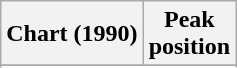<table class="wikitable sortable">
<tr>
<th align="left">Chart (1990)</th>
<th align="center">Peak<br>position</th>
</tr>
<tr>
</tr>
<tr>
</tr>
</table>
